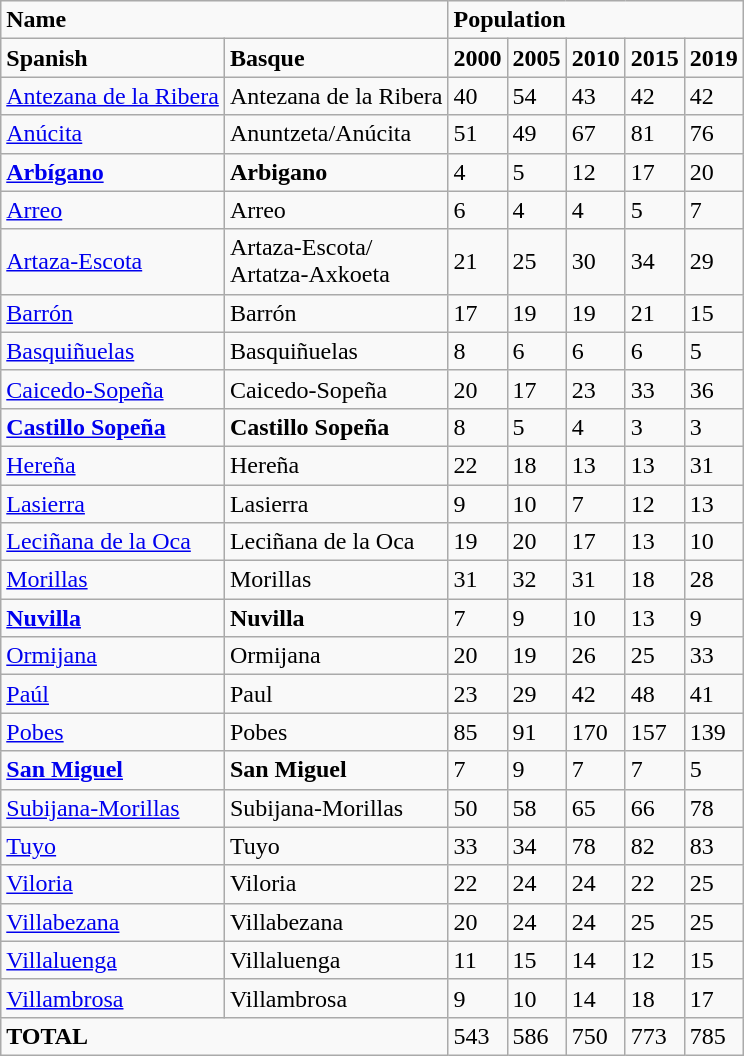<table class="wikitable">
<tr>
<td colspan="2"><strong>Name</strong></td>
<td colspan="5"><strong>Population</strong></td>
</tr>
<tr>
<td><strong>Spanish</strong></td>
<td><strong>Basque</strong></td>
<td><strong>2000</strong></td>
<td><strong>2005</strong></td>
<td><strong>2010</strong></td>
<td><strong>2015</strong></td>
<td><strong>2019</strong></td>
</tr>
<tr>
<td><a href='#'>Antezana de la Ribera</a></td>
<td>Antezana de la Ribera</td>
<td>40</td>
<td>54</td>
<td>43</td>
<td>42</td>
<td>42</td>
</tr>
<tr>
<td><a href='#'>Anúcita</a></td>
<td>Anuntzeta/Anúcita</td>
<td>51</td>
<td>49</td>
<td>67</td>
<td>81</td>
<td>76</td>
</tr>
<tr>
<td><strong><a href='#'>Arbígano</a></strong></td>
<td><strong>Arbigano</strong></td>
<td>4</td>
<td>5</td>
<td>12</td>
<td>17</td>
<td>20</td>
</tr>
<tr>
<td><a href='#'>Arreo</a></td>
<td>Arreo</td>
<td>6</td>
<td>4</td>
<td>4</td>
<td>5</td>
<td>7</td>
</tr>
<tr>
<td><a href='#'>Artaza-Escota</a></td>
<td>Artaza-Escota/<br>Artatza-Axkoeta</td>
<td>21</td>
<td>25</td>
<td>30</td>
<td>34</td>
<td>29</td>
</tr>
<tr>
<td><a href='#'>Barrón</a></td>
<td>Barrón</td>
<td>17</td>
<td>19</td>
<td>19</td>
<td>21</td>
<td>15</td>
</tr>
<tr>
<td><a href='#'>Basquiñuelas</a></td>
<td>Basquiñuelas</td>
<td>8</td>
<td>6</td>
<td>6</td>
<td>6</td>
<td>5</td>
</tr>
<tr>
<td><a href='#'>Caicedo-Sopeña</a></td>
<td>Caicedo-Sopeña</td>
<td>20</td>
<td>17</td>
<td>23</td>
<td>33</td>
<td>36</td>
</tr>
<tr>
<td><strong><a href='#'>Castillo Sopeña</a></strong></td>
<td><strong>Castillo Sopeña</strong></td>
<td>8</td>
<td>5</td>
<td>4</td>
<td>3</td>
<td>3</td>
</tr>
<tr>
<td><a href='#'>Hereña</a></td>
<td>Hereña</td>
<td>22</td>
<td>18</td>
<td>13</td>
<td>13</td>
<td>31</td>
</tr>
<tr>
<td><a href='#'>Lasierra</a></td>
<td>Lasierra</td>
<td>9</td>
<td>10</td>
<td>7</td>
<td>12</td>
<td>13</td>
</tr>
<tr>
<td><a href='#'>Leciñana de la Oca</a></td>
<td>Leciñana de la Oca</td>
<td>19</td>
<td>20</td>
<td>17</td>
<td>13</td>
<td>10</td>
</tr>
<tr>
<td><a href='#'>Morillas</a></td>
<td>Morillas</td>
<td>31</td>
<td>32</td>
<td>31</td>
<td>18</td>
<td>28</td>
</tr>
<tr>
<td><strong><a href='#'>Nuvilla</a></strong></td>
<td><strong>Nuvilla</strong></td>
<td>7</td>
<td>9</td>
<td>10</td>
<td>13</td>
<td>9</td>
</tr>
<tr>
<td><a href='#'>Ormijana</a></td>
<td>Ormijana</td>
<td>20</td>
<td>19</td>
<td>26</td>
<td>25</td>
<td>33</td>
</tr>
<tr>
<td><a href='#'>Paúl</a></td>
<td>Paul</td>
<td>23</td>
<td>29</td>
<td>42</td>
<td>48</td>
<td>41</td>
</tr>
<tr>
<td><a href='#'>Pobes</a></td>
<td>Pobes</td>
<td>85</td>
<td>91</td>
<td>170</td>
<td>157</td>
<td>139</td>
</tr>
<tr>
<td><strong><a href='#'>San Miguel</a></strong></td>
<td><strong>San Miguel</strong></td>
<td>7</td>
<td>9</td>
<td>7</td>
<td>7</td>
<td>5</td>
</tr>
<tr>
<td><a href='#'>Subijana-Morillas</a></td>
<td>Subijana-Morillas</td>
<td>50</td>
<td>58</td>
<td>65</td>
<td>66</td>
<td>78</td>
</tr>
<tr>
<td><a href='#'>Tuyo</a></td>
<td>Tuyo</td>
<td>33</td>
<td>34</td>
<td>78</td>
<td>82</td>
<td>83</td>
</tr>
<tr>
<td><a href='#'>Viloria</a></td>
<td>Viloria</td>
<td>22</td>
<td>24</td>
<td>24</td>
<td>22</td>
<td>25</td>
</tr>
<tr>
<td><a href='#'>Villabezana</a></td>
<td>Villabezana</td>
<td>20</td>
<td>24</td>
<td>24</td>
<td>25</td>
<td>25</td>
</tr>
<tr>
<td><a href='#'>Villaluenga</a></td>
<td>Villaluenga</td>
<td>11</td>
<td>15</td>
<td>14</td>
<td>12</td>
<td>15</td>
</tr>
<tr>
<td><a href='#'>Villambrosa</a></td>
<td>Villambrosa</td>
<td>9</td>
<td>10</td>
<td>14</td>
<td>18</td>
<td>17</td>
</tr>
<tr>
<td colspan="2"><strong>TOTAL</strong></td>
<td>543</td>
<td>586</td>
<td>750</td>
<td>773</td>
<td>785</td>
</tr>
</table>
